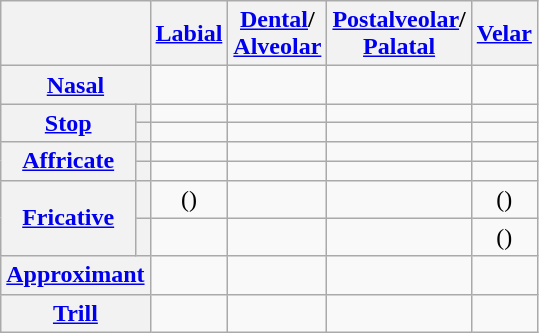<table class="wikitable" style="text-align: center;">
<tr>
<th colspan="2"></th>
<th><a href='#'>Labial</a></th>
<th><a href='#'>Dental</a>/<br><a href='#'>Alveolar</a></th>
<th><a href='#'>Postalveolar</a>/<br><a href='#'>Palatal</a></th>
<th><a href='#'>Velar</a></th>
</tr>
<tr>
<th colspan="2"><a href='#'>Nasal</a></th>
<td></td>
<td></td>
<td></td>
<td></td>
</tr>
<tr>
<th rowspan="2"><a href='#'>Stop</a></th>
<th></th>
<td></td>
<td></td>
<td></td>
<td></td>
</tr>
<tr>
<th></th>
<td></td>
<td></td>
<td></td>
<td></td>
</tr>
<tr>
<th rowspan="2"><a href='#'>Affricate</a></th>
<th></th>
<td></td>
<td></td>
<td></td>
<td></td>
</tr>
<tr>
<th></th>
<td></td>
<td></td>
<td></td>
<td></td>
</tr>
<tr>
<th rowspan="2"><a href='#'>Fricative</a></th>
<th></th>
<td>()</td>
<td></td>
<td></td>
<td>()</td>
</tr>
<tr>
<th></th>
<td></td>
<td></td>
<td></td>
<td>()</td>
</tr>
<tr>
<th colspan="2"><a href='#'>Approximant</a></th>
<td></td>
<td></td>
<td></td>
<td></td>
</tr>
<tr>
<th colspan="2"><a href='#'>Trill</a></th>
<td></td>
<td></td>
<td></td>
<td></td>
</tr>
</table>
